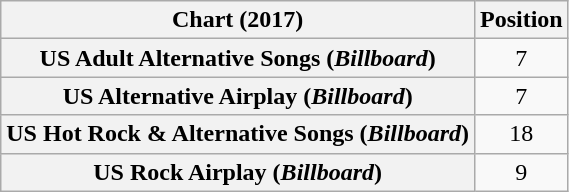<table class="wikitable sortable plainrowheaders" style="text-align:center">
<tr>
<th scope="col">Chart (2017)</th>
<th scope="col">Position</th>
</tr>
<tr>
<th scope="row">US Adult Alternative Songs (<em>Billboard</em>)</th>
<td>7</td>
</tr>
<tr>
<th scope="row">US Alternative Airplay (<em>Billboard</em>)</th>
<td>7</td>
</tr>
<tr>
<th scope="row">US Hot Rock & Alternative Songs (<em>Billboard</em>)</th>
<td>18</td>
</tr>
<tr>
<th scope="row">US Rock Airplay (<em>Billboard</em>)</th>
<td>9</td>
</tr>
</table>
